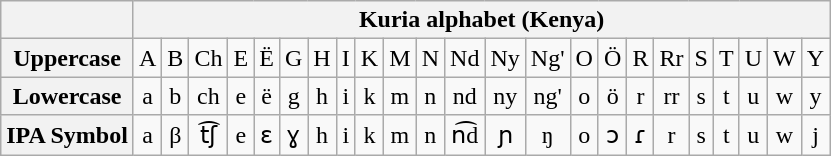<table class="wikitable" style="text-align: center; vertical-align: middle;">
<tr>
<th></th>
<th colspan="27">Kuria alphabet (Kenya)</th>
</tr>
<tr ---->
<th>Uppercase</th>
<td>A</td>
<td>B</td>
<td>Ch</td>
<td>E</td>
<td>Ë</td>
<td>G</td>
<td>H</td>
<td>I</td>
<td>K</td>
<td>M</td>
<td>N</td>
<td>Nd</td>
<td>Ny</td>
<td>Ng'</td>
<td>O</td>
<td>Ö</td>
<td>R</td>
<td>Rr</td>
<td>S</td>
<td>T</td>
<td>U</td>
<td>W</td>
<td>Y</td>
</tr>
<tr ---->
<th>Lowercase</th>
<td>a</td>
<td>b</td>
<td>ch</td>
<td>e</td>
<td>ë</td>
<td>g</td>
<td>h</td>
<td>i</td>
<td>k</td>
<td>m</td>
<td>n</td>
<td>nd</td>
<td>ny</td>
<td>ng'</td>
<td>o</td>
<td>ö</td>
<td>r</td>
<td>rr</td>
<td>s</td>
<td>t</td>
<td>u</td>
<td>w</td>
<td>y</td>
</tr>
<tr ---->
<th>IPA Symbol</th>
<td>a</td>
<td>β</td>
<td>t͡ʃ</td>
<td>e</td>
<td>ɛ</td>
<td>ɣ</td>
<td>h</td>
<td>i</td>
<td>k</td>
<td>m</td>
<td>n</td>
<td>n͡d</td>
<td>ɲ</td>
<td>ŋ</td>
<td>o</td>
<td>ɔ</td>
<td>ɾ</td>
<td>r</td>
<td>s</td>
<td>t</td>
<td>u</td>
<td>w</td>
<td>j</td>
</tr>
</table>
